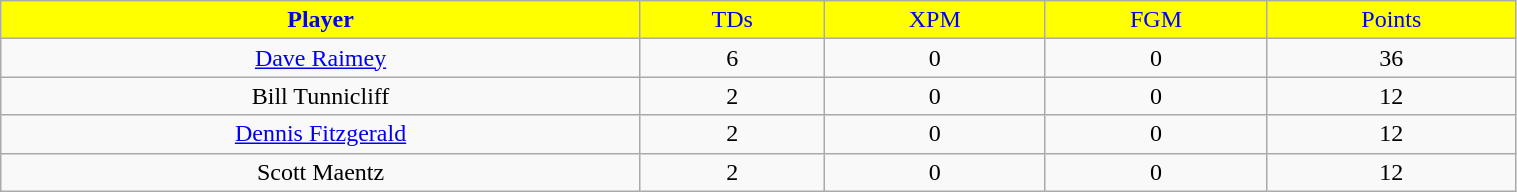<table class="wikitable" width="80%">
<tr align="center" style="background:yellow;color:blue;">
<td><strong>Player</strong></td>
<td>TDs</td>
<td>XPM</td>
<td>FGM</td>
<td>Points</td>
</tr>
<tr align="center" bgcolor="">
<td><a href='#'>Dave Raimey</a></td>
<td>6</td>
<td>0</td>
<td>0</td>
<td>36</td>
</tr>
<tr align="center" bgcolor="">
<td>Bill Tunnicliff</td>
<td>2</td>
<td>0</td>
<td>0</td>
<td>12</td>
</tr>
<tr align="center" bgcolor="">
<td><a href='#'>Dennis Fitzgerald</a></td>
<td>2</td>
<td>0</td>
<td>0</td>
<td>12</td>
</tr>
<tr align="center" bgcolor="">
<td>Scott Maentz</td>
<td>2</td>
<td>0</td>
<td>0</td>
<td>12</td>
</tr>
</table>
